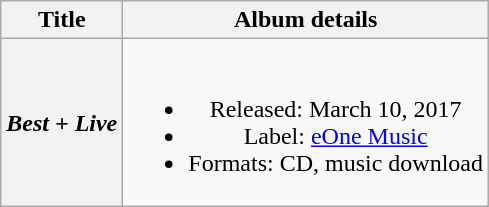<table class="wikitable" style="text-align:center;">
<tr>
<th>Title</th>
<th>Album details</th>
</tr>
<tr>
<th scope="row"><em>Best + Live</em></th>
<td><br><ul><li>Released: March 10, 2017</li><li>Label: <a href='#'>eOne Music</a></li><li>Formats: CD, music download</li></ul></td>
</tr>
</table>
